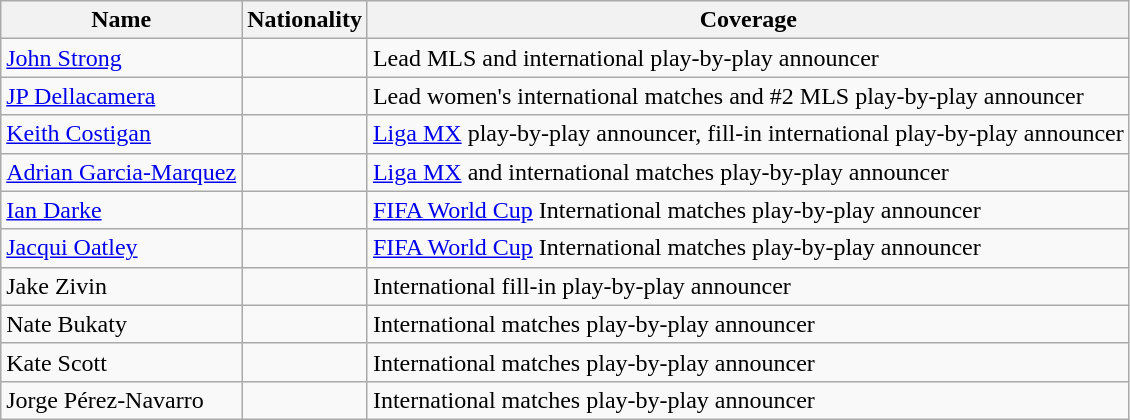<table class="wikitable">
<tr>
<th>Name</th>
<th>Nationality</th>
<th>Coverage</th>
</tr>
<tr>
<td><a href='#'>John Strong</a></td>
<td></td>
<td>Lead MLS and international play-by-play announcer</td>
</tr>
<tr>
<td><a href='#'>JP Dellacamera</a></td>
<td></td>
<td>Lead women's international matches and #2 MLS play-by-play announcer</td>
</tr>
<tr>
<td><a href='#'>Keith Costigan</a></td>
<td></td>
<td><a href='#'>Liga MX</a> play-by-play announcer, fill-in international play-by-play announcer</td>
</tr>
<tr>
<td><a href='#'>Adrian Garcia-Marquez</a></td>
<td></td>
<td><a href='#'>Liga MX</a> and international matches play-by-play announcer</td>
</tr>
<tr>
<td><a href='#'>Ian Darke</a></td>
<td></td>
<td><a href='#'>FIFA World Cup</a> International matches play-by-play announcer</td>
</tr>
<tr>
<td><a href='#'>Jacqui Oatley</a></td>
<td></td>
<td><a href='#'>FIFA World Cup</a> International matches play-by-play announcer</td>
</tr>
<tr>
<td>Jake Zivin</td>
<td></td>
<td>International fill-in play-by-play announcer</td>
</tr>
<tr>
<td>Nate Bukaty</td>
<td></td>
<td>International matches play-by-play announcer</td>
</tr>
<tr>
<td>Kate Scott</td>
<td></td>
<td>International matches play-by-play announcer</td>
</tr>
<tr>
<td>Jorge Pérez-Navarro</td>
<td></td>
<td>International matches play-by-play announcer</td>
</tr>
</table>
